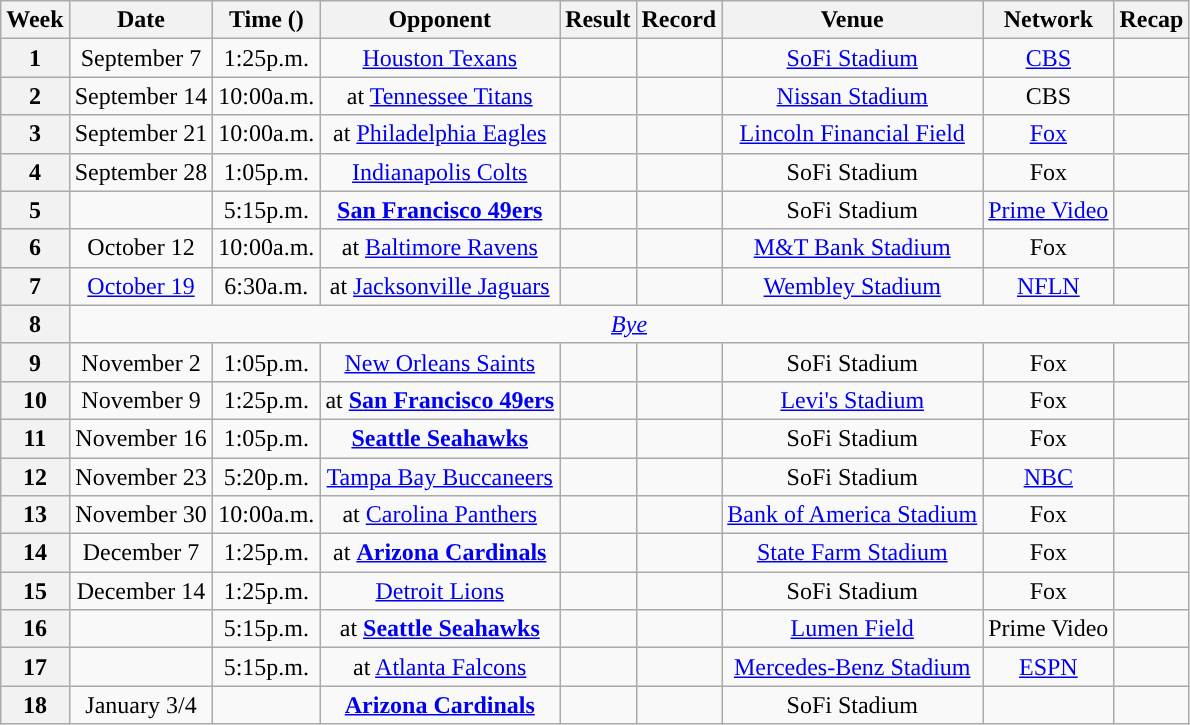<table class="wikitable" style="text-align:center">
<tr>
<th>Week</th>
<th>Date</th>
<th>Time (<a href='#'></a>)</th>
<th>Opponent</th>
<th>Result</th>
<th>Record</th>
<th>Venue</th>
<th>Network</th>
<th>Recap</th>
</tr>
<tr>
<th>1 </th>
<td>September 7</td>
<td>1:25p.m.</td>
<td><a href='#'>Houston Texans</a></td>
<td></td>
<td></td>
<td><a href='#'>SoFi Stadium</a></td>
<td><a href='#'>CBS</a></td>
<td></td>
</tr>
<tr>
<th>2 </th>
<td>September 14</td>
<td>10:00a.m.</td>
<td>at <a href='#'>Tennessee Titans</a></td>
<td></td>
<td></td>
<td><a href='#'>Nissan Stadium</a></td>
<td>CBS</td>
<td></td>
</tr>
<tr>
<th>3 </th>
<td>September 21</td>
<td>10:00a.m.</td>
<td>at <a href='#'>Philadelphia Eagles</a></td>
<td></td>
<td></td>
<td><a href='#'>Lincoln Financial Field</a></td>
<td><a href='#'>Fox</a></td>
<td></td>
</tr>
<tr>
<th>4 </th>
<td>September 28</td>
<td>1:05p.m.</td>
<td><a href='#'>Indianapolis Colts</a></td>
<td></td>
<td></td>
<td>SoFi Stadium</td>
<td>Fox</td>
<td></td>
</tr>
<tr>
<th>5 </th>
<td></td>
<td>5:15p.m.</td>
<td><strong><a href='#'>San Francisco 49ers</a></strong></td>
<td></td>
<td></td>
<td>SoFi Stadium</td>
<td><a href='#'>Prime Video</a></td>
<td></td>
</tr>
<tr>
<th>6 </th>
<td>October 12</td>
<td>10:00a.m.</td>
<td>at <a href='#'>Baltimore Ravens</a></td>
<td></td>
<td></td>
<td><a href='#'>M&T Bank Stadium</a></td>
<td>Fox</td>
<td></td>
</tr>
<tr>
<th>7 </th>
<td><a href='#'>October 19</a></td>
<td>6:30a.m.</td>
<td>at <a href='#'>Jacksonville Jaguars</a></td>
<td></td>
<td></td>
<td> <a href='#'>Wembley Stadium</a> </td>
<td><a href='#'>NFLN</a></td>
<td></td>
</tr>
<tr>
<th>8</th>
<td colspan=8><em><a href='#'>Bye</a></em></td>
</tr>
<tr>
<th>9 </th>
<td>November 2</td>
<td>1:05p.m.</td>
<td><a href='#'>New Orleans Saints</a></td>
<td></td>
<td></td>
<td>SoFi Stadium</td>
<td>Fox</td>
<td></td>
</tr>
<tr>
<th>10 </th>
<td>November 9</td>
<td>1:25p.m.</td>
<td>at <strong><a href='#'>San Francisco 49ers</a></strong></td>
<td></td>
<td></td>
<td><a href='#'>Levi's Stadium</a></td>
<td>Fox</td>
<td></td>
</tr>
<tr>
<th>11 </th>
<td>November 16</td>
<td>1:05p.m.</td>
<td><strong><a href='#'>Seattle Seahawks</a></strong></td>
<td></td>
<td></td>
<td>SoFi Stadium</td>
<td>Fox</td>
<td></td>
</tr>
<tr>
<th>12 </th>
<td>November 23</td>
<td>5:20p.m.</td>
<td><a href='#'>Tampa Bay Buccaneers</a></td>
<td></td>
<td></td>
<td>SoFi Stadium</td>
<td><a href='#'>NBC</a></td>
<td></td>
</tr>
<tr>
<th>13 </th>
<td>November 30</td>
<td>10:00a.m.</td>
<td>at <a href='#'>Carolina Panthers</a></td>
<td></td>
<td></td>
<td><a href='#'>Bank of America Stadium</a></td>
<td>Fox</td>
<td></td>
</tr>
<tr>
<th>14 </th>
<td>December 7</td>
<td>1:25p.m.</td>
<td>at <strong><a href='#'>Arizona Cardinals</a></strong></td>
<td></td>
<td></td>
<td><a href='#'>State Farm Stadium</a></td>
<td>Fox</td>
<td></td>
</tr>
<tr>
<th>15 </th>
<td>December 14</td>
<td>1:25p.m.</td>
<td><a href='#'>Detroit Lions</a></td>
<td></td>
<td></td>
<td>SoFi Stadium</td>
<td>Fox</td>
<td></td>
</tr>
<tr>
<th>16 </th>
<td></td>
<td>5:15p.m.</td>
<td>at <strong><a href='#'>Seattle Seahawks</a></strong></td>
<td></td>
<td></td>
<td><a href='#'>Lumen Field</a></td>
<td>Prime Video</td>
<td></td>
</tr>
<tr>
<th>17 </th>
<td></td>
<td>5:15p.m.</td>
<td>at <a href='#'>Atlanta Falcons</a></td>
<td></td>
<td></td>
<td><a href='#'>Mercedes-Benz Stadium</a></td>
<td><a href='#'>ESPN</a></td>
<td></td>
</tr>
<tr>
<th>18 </th>
<td>January 3/4</td>
<td></td>
<td><strong><a href='#'>Arizona Cardinals</a></strong></td>
<td></td>
<td></td>
<td>SoFi Stadium</td>
<td></td>
<td></td>
</tr>
</table>
